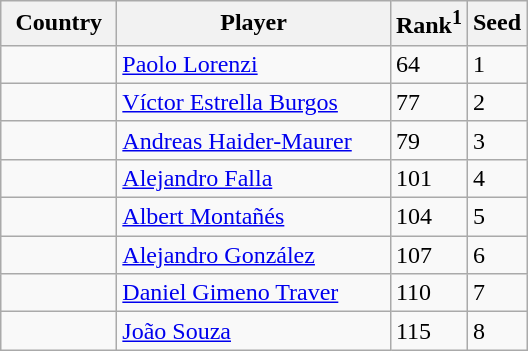<table class="sortable wikitable">
<tr>
<th width="70">Country</th>
<th width="175">Player</th>
<th>Rank<sup>1</sup></th>
<th>Seed</th>
</tr>
<tr>
<td></td>
<td><a href='#'>Paolo Lorenzi</a></td>
<td>64</td>
<td>1</td>
</tr>
<tr>
<td></td>
<td><a href='#'>Víctor Estrella Burgos</a></td>
<td>77</td>
<td>2</td>
</tr>
<tr>
<td></td>
<td><a href='#'>Andreas Haider-Maurer</a></td>
<td>79</td>
<td>3</td>
</tr>
<tr>
<td></td>
<td><a href='#'>Alejandro Falla</a></td>
<td>101</td>
<td>4</td>
</tr>
<tr>
<td></td>
<td><a href='#'>Albert Montañés</a></td>
<td>104</td>
<td>5</td>
</tr>
<tr>
<td></td>
<td><a href='#'>Alejandro González</a></td>
<td>107</td>
<td>6</td>
</tr>
<tr>
<td></td>
<td><a href='#'>Daniel Gimeno Traver</a></td>
<td>110</td>
<td>7</td>
</tr>
<tr>
<td></td>
<td><a href='#'>João Souza</a></td>
<td>115</td>
<td>8</td>
</tr>
</table>
